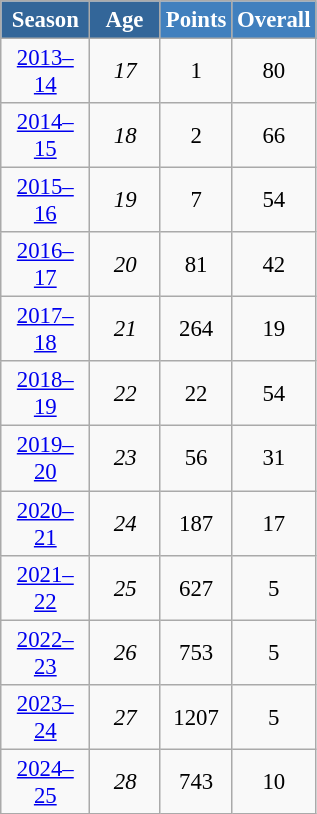<table class="wikitable" style="font-size:95%; text-align:center; border:grey solid 1px; border-collapse:collapse;">
<tr>
<th style="background-color:#369; color:white; width:40px;"> Season </th>
<th style="background-color:#369; color:white; width:40px;"> Age </th>
<th style="background-color:#4180be; color:white; width:40px;">Points</th>
<th style="background-color:#4180be; color:white; width:40px;">Overall</th>
</tr>
<tr>
<td><a href='#'>2013–14</a></td>
<td><em>17</em></td>
<td>1</td>
<td>80</td>
</tr>
<tr>
<td><a href='#'>2014–15</a></td>
<td><em>18</em></td>
<td>2</td>
<td>66</td>
</tr>
<tr>
<td><a href='#'>2015–16</a></td>
<td><em>19</em></td>
<td>7</td>
<td>54</td>
</tr>
<tr>
<td><a href='#'>2016–17</a></td>
<td><em>20</em></td>
<td>81</td>
<td>42</td>
</tr>
<tr>
<td><a href='#'>2017–18</a></td>
<td><em>21</em></td>
<td>264</td>
<td>19</td>
</tr>
<tr>
<td><a href='#'>2018–19</a></td>
<td><em>22</em></td>
<td>22</td>
<td>54</td>
</tr>
<tr>
<td><a href='#'>2019–20</a></td>
<td><em>23</em></td>
<td>56</td>
<td>31</td>
</tr>
<tr>
<td><a href='#'>2020–21</a></td>
<td><em>24</em></td>
<td>187</td>
<td>17</td>
</tr>
<tr>
<td><a href='#'>2021–22</a></td>
<td><em>25</em></td>
<td>627</td>
<td>5</td>
</tr>
<tr>
<td><a href='#'>2022–23</a></td>
<td><em>26</em></td>
<td>753</td>
<td>5</td>
</tr>
<tr>
<td><a href='#'>2023–24</a></td>
<td><em>27</em></td>
<td>1207</td>
<td>5</td>
</tr>
<tr>
<td><a href='#'>2024–25</a></td>
<td><em>28</em></td>
<td>743</td>
<td>10</td>
</tr>
</table>
